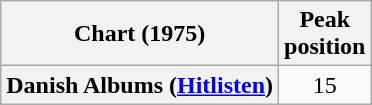<table class="wikitable sortable plainrowheaders">
<tr>
<th scope="col">Chart (1975)</th>
<th scope="col">Peak<br>position</th>
</tr>
<tr>
<th scope="row">Danish Albums (<a href='#'>Hitlisten</a>)</th>
<td align="center">15</td>
</tr>
</table>
